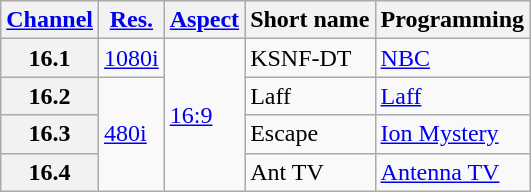<table class="wikitable">
<tr>
<th scope = "col"><a href='#'>Channel</a></th>
<th scope = "col"><a href='#'>Res.</a></th>
<th scope = "col"><a href='#'>Aspect</a></th>
<th scope = "col">Short name</th>
<th scope = "col">Programming</th>
</tr>
<tr>
<th scope = "row">16.1</th>
<td><a href='#'>1080i</a></td>
<td rowspan="4"><a href='#'>16:9</a></td>
<td>KSNF-DT</td>
<td><a href='#'>NBC</a></td>
</tr>
<tr>
<th scope = "row">16.2</th>
<td rowspan="3"><a href='#'>480i</a></td>
<td>Laff</td>
<td><a href='#'>Laff</a></td>
</tr>
<tr>
<th scope = "row">16.3</th>
<td>Escape</td>
<td><a href='#'>Ion Mystery</a></td>
</tr>
<tr>
<th scope = "row">16.4</th>
<td>Ant TV</td>
<td><a href='#'>Antenna TV</a></td>
</tr>
</table>
